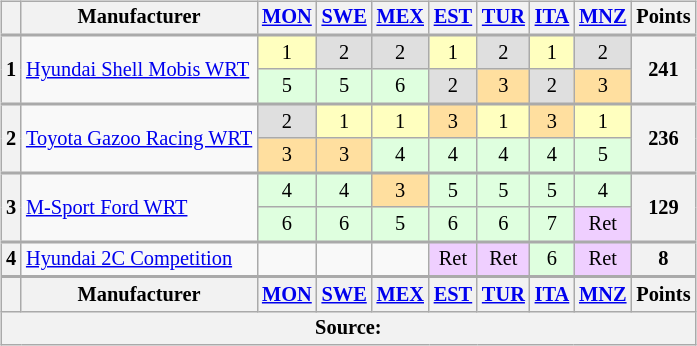<table>
<tr>
<td valign="top"><br><table class="wikitable" style="font-size: 85%; text-align: center">
<tr valign="top">
<th valign="middle"></th>
<th valign="middle">Manufacturer</th>
<th><a href='#'>MON</a><br></th>
<th><a href='#'>SWE</a><br></th>
<th><a href='#'>MEX</a><br></th>
<th><a href='#'>EST</a><br></th>
<th><a href='#'>TUR</a><br></th>
<th><a href='#'>ITA</a><br></th>
<th><a href='#'>MNZ</a><br></th>
<th valign="middle">Points</th>
</tr>
<tr style="border-top:2px solid #aaaaaa">
<th rowspan="2">1</th>
<td rowspan="2" align="left"> <a href='#'>Hyundai Shell Mobis WRT</a></td>
<td style="background:#ffffbf">1</td>
<td style="background:#dfdfdf">2</td>
<td style="background:#dfdfdf">2</td>
<td style="background:#ffffbf">1</td>
<td style="background:#dfdfdf">2</td>
<td style="background:#ffffbf">1</td>
<td style="background:#dfdfdf">2</td>
<th rowspan="2">241</th>
</tr>
<tr>
<td style="background:#dfffdf">5</td>
<td style="background:#dfffdf">5</td>
<td style="background:#dfffdf">6</td>
<td style="background:#dfdfdf">2</td>
<td style="background:#ffdf9f">3</td>
<td style="background:#dfdfdf">2</td>
<td style="background:#ffdf9f">3</td>
</tr>
<tr style="border-top:2px solid #aaaaaa">
<th rowspan="2">2</th>
<td rowspan="2" align="left" nowrap> <a href='#'>Toyota Gazoo Racing WRT</a></td>
<td style="background:#dfdfdf">2</td>
<td style="background:#ffffbf">1</td>
<td style="background:#ffffbf">1</td>
<td style="background:#ffdf9f">3</td>
<td style="background:#ffffbf">1</td>
<td style="background:#ffdf9f">3</td>
<td style="background:#ffffbf">1</td>
<th rowspan="2">236</th>
</tr>
<tr>
<td style="background:#ffdf9f">3</td>
<td style="background:#ffdf9f">3</td>
<td style="background:#dfffdf">4</td>
<td style="background:#dfffdf">4</td>
<td style="background:#dfffdf">4</td>
<td style="background:#dfffdf">4</td>
<td style="background:#dfffdf">5</td>
</tr>
<tr style="border-top:2px solid #aaaaaa">
<th rowspan="2">3</th>
<td rowspan="2" align="left"> <a href='#'>M-Sport Ford WRT</a></td>
<td style="background:#dfffdf">4</td>
<td style="background:#dfffdf">4</td>
<td style="background:#ffdf9f">3</td>
<td style="background:#dfffdf">5</td>
<td style="background:#dfffdf">5</td>
<td style="background:#dfffdf">5</td>
<td style="background:#dfffdf">4</td>
<th rowspan="2">129</th>
</tr>
<tr>
<td style="background:#dfffdf">6</td>
<td style="background:#dfffdf">6</td>
<td style="background:#dfffdf">5</td>
<td style="background:#dfffdf">6</td>
<td style="background:#dfffdf">6</td>
<td style="background:#dfffdf">7</td>
<td style="background:#efcfff">Ret</td>
</tr>
<tr style="border-top:2px solid #aaaaaa">
<th>4</th>
<td align="left"> <a href='#'>Hyundai 2C Competition</a></td>
<td></td>
<td></td>
<td></td>
<td style="background:#efcfff">Ret</td>
<td style="background:#efcfff">Ret</td>
<td style="background:#dfffdf">6</td>
<td style="background:#efcfff">Ret</td>
<th>8</th>
</tr>
<tr style="border-top:2px solid #aaaaaa">
<th valign="middle"></th>
<th valign="middle">Manufacturer</th>
<th><a href='#'>MON</a><br></th>
<th><a href='#'>SWE</a><br></th>
<th><a href='#'>MEX</a><br></th>
<th><a href='#'>EST</a><br></th>
<th><a href='#'>TUR</a><br></th>
<th><a href='#'>ITA</a><br></th>
<th><a href='#'>MNZ</a><br></th>
<th valign="middle">Points</th>
</tr>
<tr>
<th colspan="10">Source:</th>
</tr>
</table>
</td>
<td valign="top"></td>
</tr>
</table>
